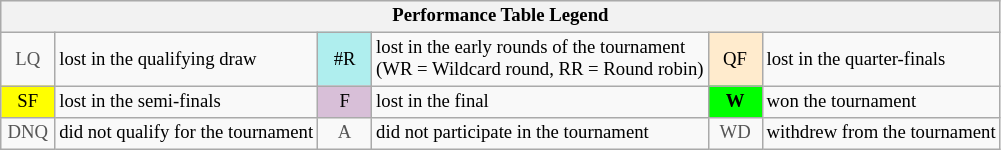<table class="wikitable" style="font-size:78%;">
<tr bgcolor="#efefef">
<th colspan="6">Performance Table Legend</th>
</tr>
<tr>
<td align="center" style="color:#555555;" width="30">LQ</td>
<td>lost in the qualifying draw</td>
<td align="center" style="background:#afeeee;">#R</td>
<td>lost in the early rounds of the tournament<br>(WR = Wildcard round, RR = Round robin)</td>
<td align="center" style="background:#ffebcd;">QF</td>
<td>lost in the quarter-finals</td>
</tr>
<tr>
<td align="center" style="background:yellow;">SF</td>
<td>lost in the semi-finals</td>
<td align="center" style="background:#D8BFD8;">F</td>
<td>lost in the final</td>
<td align="center" style="background:#00ff00;"><strong>W</strong></td>
<td>won the tournament</td>
</tr>
<tr>
<td align="center" style="color:#555555;" width="30">DNQ</td>
<td>did not qualify for the tournament</td>
<td align="center" style="color:#555555;" width="30">A</td>
<td>did not participate in the tournament</td>
<td align="center" style="color:#555555;" width="30">WD</td>
<td>withdrew from the tournament</td>
</tr>
</table>
